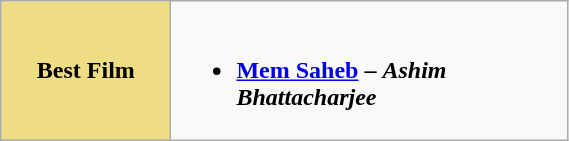<table class="wikitable" width="30%"  |>
<tr>
<th !  style="background:#eedd82; text-align:center; width:30%;">Best Film</th>
<td valign="top"><br><ul><li><strong><a href='#'>Mem Saheb</a> – <em>Ashim Bhattacharjee<strong><em></li></ul></td>
</tr>
</table>
